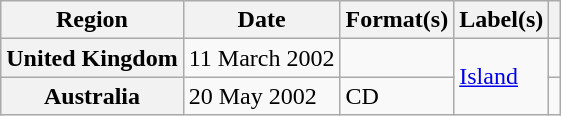<table class="wikitable plainrowheaders">
<tr>
<th scope="col">Region</th>
<th scope="col">Date</th>
<th scope="col">Format(s)</th>
<th scope="col">Label(s)</th>
<th scope="col"></th>
</tr>
<tr>
<th scope="row">United Kingdom</th>
<td>11 March 2002</td>
<td></td>
<td rowspan="2"><a href='#'>Island</a></td>
<td></td>
</tr>
<tr>
<th scope="row">Australia</th>
<td>20 May 2002</td>
<td>CD</td>
<td></td>
</tr>
</table>
